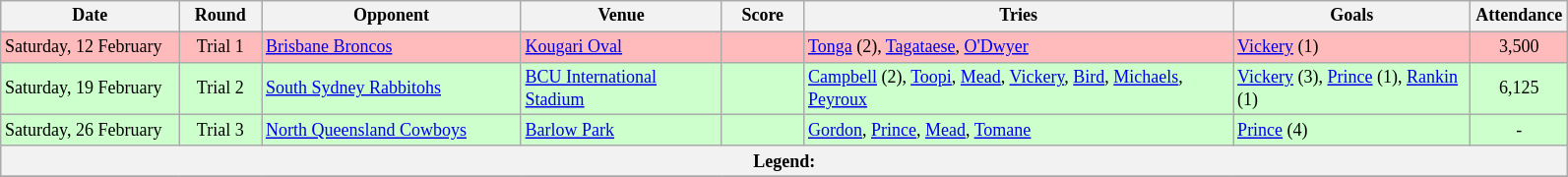<table class="wikitable" style="font-size:75%;">
<tr>
<th width="115">Date</th>
<th width="50">Round</th>
<th width="170">Opponent</th>
<th width="130">Venue</th>
<th width="50">Score</th>
<th width="285">Tries</th>
<th width="155">Goals</th>
<th width="60">Attendance</th>
</tr>
<tr bgcolor=#FFBBBB>
<td>Saturday, 12 February</td>
<td style="text-align:center;">Trial 1</td>
<td> <a href='#'>Brisbane Broncos</a></td>
<td><a href='#'>Kougari Oval</a></td>
<td style="text-align:center;"></td>
<td><a href='#'>Tonga</a> (2), <a href='#'>Tagataese</a>, <a href='#'>O'Dwyer</a></td>
<td><a href='#'>Vickery</a> (1)</td>
<td style="text-align:center;">3,500</td>
</tr>
<tr bgcolor=#CCFFCC>
<td>Saturday, 19 February</td>
<td style="text-align:center;">Trial 2</td>
<td> <a href='#'>South Sydney Rabbitohs</a></td>
<td><a href='#'>BCU International Stadium</a></td>
<td style="text-align:center;"></td>
<td><a href='#'>Campbell</a> (2), <a href='#'>Toopi</a>, <a href='#'>Mead</a>, <a href='#'>Vickery</a>, <a href='#'>Bird</a>, <a href='#'>Michaels</a>, <a href='#'>Peyroux</a></td>
<td><a href='#'>Vickery</a> (3), <a href='#'>Prince</a> (1), <a href='#'>Rankin</a> (1)</td>
<td style="text-align:center;">6,125</td>
</tr>
<tr bgcolor=#CCFFCC>
<td>Saturday, 26 February</td>
<td style="text-align:center;">Trial 3</td>
<td> <a href='#'>North Queensland Cowboys</a></td>
<td><a href='#'>Barlow Park</a></td>
<td style="text-align:center;"></td>
<td><a href='#'>Gordon</a>, <a href='#'>Prince</a>, <a href='#'>Mead</a>, <a href='#'>Tomane</a></td>
<td><a href='#'>Prince</a> (4)</td>
<td style="text-align:center;">-</td>
</tr>
<tr>
<th colspan="11"><strong>Legend</strong>:   </th>
</tr>
<tr>
</tr>
</table>
